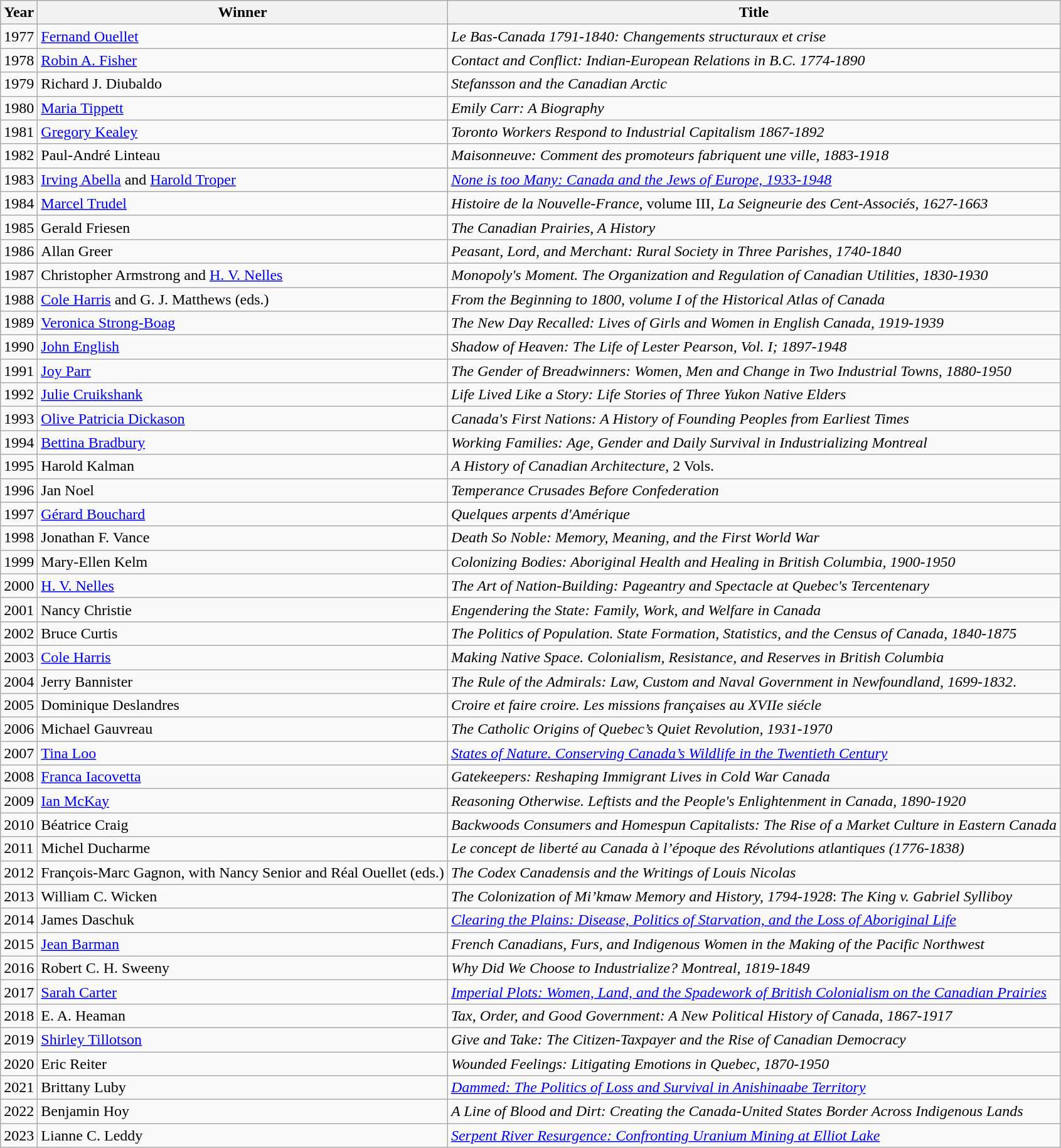<table class="wikitable">
<tr>
<th>Year</th>
<th>Winner</th>
<th>Title</th>
</tr>
<tr>
<td>1977</td>
<td><a href='#'>Fernand Ouellet</a></td>
<td><em>Le Bas-Canada 1791-1840: Changements structuraux et crise</em></td>
</tr>
<tr>
<td>1978</td>
<td><a href='#'>Robin A. Fisher</a></td>
<td><em>Contact and Conflict: Indian-European Relations in B.C. 1774-1890</em></td>
</tr>
<tr>
<td>1979</td>
<td>Richard J. Diubaldo</td>
<td><em>Stefansson and the Canadian Arctic</em></td>
</tr>
<tr>
<td>1980</td>
<td><a href='#'>Maria Tippett</a></td>
<td><em>Emily Carr: A Biography</em></td>
</tr>
<tr>
<td>1981</td>
<td><a href='#'>Gregory Kealey</a></td>
<td><em>Toronto Workers Respond to Industrial Capitalism 1867-1892</em></td>
</tr>
<tr>
<td>1982</td>
<td>Paul-André Linteau</td>
<td><em>Maisonneuve: Comment des promoteurs fabriquent une ville, 1883-1918</em></td>
</tr>
<tr>
<td>1983</td>
<td><a href='#'>Irving Abella</a> and <a href='#'>Harold Troper</a></td>
<td><em><a href='#'>None is too Many: Canada and the Jews of Europe, 1933-1948</a></em></td>
</tr>
<tr>
<td>1984</td>
<td><a href='#'>Marcel Trudel</a></td>
<td><em>Histoire de la Nouvelle-France</em>, volume III, <em>La Seigneurie des Cent-Associés, 1627-1663</em></td>
</tr>
<tr>
<td>1985</td>
<td>Gerald Friesen</td>
<td><em>The Canadian Prairies, A History</em></td>
</tr>
<tr>
<td>1986</td>
<td>Allan Greer</td>
<td><em>Peasant, Lord, and Merchant: Rural Society in Three Parishes, 1740-1840</em></td>
</tr>
<tr>
<td>1987</td>
<td>Christopher Armstrong and <a href='#'>H.&nbsp;V. Nelles</a></td>
<td><em>Monopoly's Moment. The Organization and Regulation of Canadian Utilities, 1830-1930</em></td>
</tr>
<tr>
<td>1988</td>
<td><a href='#'>Cole Harris</a> and G. J. Matthews (eds.)</td>
<td><em>From the Beginning to 1800, volume I of the Historical Atlas of Canada</em></td>
</tr>
<tr>
<td>1989</td>
<td><a href='#'>Veronica Strong-Boag</a></td>
<td><em>The New Day Recalled: Lives of Girls and Women in English Canada, 1919-1939</em></td>
</tr>
<tr>
<td>1990</td>
<td><a href='#'>John English</a></td>
<td><em>Shadow of Heaven: The Life of Lester Pearson, Vol. I; 1897-1948</em></td>
</tr>
<tr>
<td>1991</td>
<td><a href='#'>Joy Parr</a></td>
<td><em>The Gender of Breadwinners: Women, Men and Change in Two Industrial Towns, 1880-1950</em></td>
</tr>
<tr>
<td>1992</td>
<td><a href='#'>Julie Cruikshank</a></td>
<td><em>Life Lived Like a Story: Life Stories of Three Yukon Native Elders</em></td>
</tr>
<tr>
<td>1993</td>
<td><a href='#'>Olive Patricia Dickason</a></td>
<td><em>Canada's First Nations: A History of Founding Peoples from Earliest Times</em></td>
</tr>
<tr>
<td>1994</td>
<td><a href='#'>Bettina Bradbury</a></td>
<td><em>Working Families: Age, Gender and Daily Survival in Industrializing Montreal</em></td>
</tr>
<tr>
<td>1995</td>
<td>Harold Kalman</td>
<td><em>A History of Canadian Architecture</em>, 2 Vols.</td>
</tr>
<tr>
<td>1996</td>
<td>Jan Noel</td>
<td><em>Temperance Crusades Before Confederation</em></td>
</tr>
<tr>
<td>1997</td>
<td><a href='#'>Gérard Bouchard</a></td>
<td><em>Quelques arpents d'Amérique</em></td>
</tr>
<tr>
<td>1998</td>
<td>Jonathan F. Vance</td>
<td><em>Death So Noble: Memory, Meaning, and the First World War</em></td>
</tr>
<tr>
<td>1999</td>
<td>Mary-Ellen Kelm</td>
<td><em>Colonizing Bodies: Aboriginal Health and Healing in British Columbia, 1900-1950</em></td>
</tr>
<tr>
<td>2000</td>
<td><a href='#'>H.&nbsp;V. Nelles</a></td>
<td><em>The Art of Nation-Building: Pageantry and Spectacle at Quebec's Tercentenary</em></td>
</tr>
<tr>
<td>2001</td>
<td>Nancy Christie</td>
<td><em>Engendering the State: Family, Work, and Welfare in Canada</em></td>
</tr>
<tr>
<td>2002</td>
<td>Bruce Curtis</td>
<td><em>The Politics of Population. State Formation, Statistics, and the Census of Canada, 1840-1875</em></td>
</tr>
<tr>
<td>2003</td>
<td><a href='#'>Cole Harris</a></td>
<td><em>Making Native Space. Colonialism, Resistance, and Reserves in British Columbia</em></td>
</tr>
<tr>
<td>2004</td>
<td>Jerry Bannister</td>
<td><em>The Rule of the Admirals: Law, Custom and Naval Government in Newfoundland, 1699-1832</em>.</td>
</tr>
<tr>
<td>2005</td>
<td>Dominique Deslandres</td>
<td><em>Croire et faire croire. Les missions françaises au XVIIe siécle</em></td>
</tr>
<tr>
<td>2006</td>
<td>Michael Gauvreau</td>
<td><em>The Catholic Origins of Quebec’s Quiet Revolution, 1931-1970</em></td>
</tr>
<tr>
<td>2007</td>
<td><a href='#'>Tina Loo</a></td>
<td><em><a href='#'>States of Nature. Conserving Canada’s Wildlife in the Twentieth Century</a></em></td>
</tr>
<tr>
<td>2008</td>
<td><a href='#'>Franca Iacovetta</a></td>
<td><em>Gatekeepers: Reshaping Immigrant Lives in Cold War Canada</em></td>
</tr>
<tr>
<td>2009</td>
<td><a href='#'>Ian McKay</a></td>
<td><em>Reasoning Otherwise. Leftists and the People's Enlightenment in Canada, 1890-1920</em></td>
</tr>
<tr>
<td>2010</td>
<td>Béatrice Craig</td>
<td><em>Backwoods Consumers and Homespun Capitalists: The Rise of a Market Culture in Eastern Canada</em></td>
</tr>
<tr>
<td>2011</td>
<td>Michel Ducharme</td>
<td><em>Le concept de liberté au Canada à l’époque des Révolutions atlantiques (1776-1838)</em></td>
</tr>
<tr>
<td>2012</td>
<td>François-Marc Gagnon, with Nancy Senior and Réal Ouellet (eds.)</td>
<td><em>The Codex Canadensis and the Writings of Louis Nicolas</em></td>
</tr>
<tr>
<td>2013</td>
<td>William C. Wicken</td>
<td><em>The Colonization of Mi’kmaw Memory and History, 1794-1928</em>: <em>The King v. Gabriel Sylliboy</em></td>
</tr>
<tr>
<td>2014</td>
<td>James Daschuk</td>
<td><em><a href='#'>Clearing the Plains: Disease, Politics of Starvation, and the Loss of Aboriginal Life</a></em></td>
</tr>
<tr>
<td>2015</td>
<td><a href='#'>Jean Barman</a></td>
<td><em>French Canadians, Furs, and Indigenous Women in the Making of the Pacific Northwest</em></td>
</tr>
<tr>
<td>2016</td>
<td>Robert C. H. Sweeny</td>
<td><em>Why Did We Choose to Industrialize? Montreal, 1819-1849</em></td>
</tr>
<tr>
<td>2017</td>
<td><a href='#'>Sarah Carter</a></td>
<td><em><a href='#'>Imperial Plots: Women, Land, and the Spadework of British Colonialism on the Canadian Prairies</a></em></td>
</tr>
<tr>
<td>2018</td>
<td>E. A. Heaman</td>
<td><em>Tax, Order, and Good Government: A New Political History of Canada, 1867-1917</em></td>
</tr>
<tr>
<td>2019</td>
<td><a href='#'>Shirley Tillotson</a></td>
<td><em>Give and Take: The Citizen-Taxpayer and the Rise of Canadian Democracy</em></td>
</tr>
<tr>
<td>2020</td>
<td>Eric Reiter</td>
<td><em>Wounded Feelings: Litigating Emotions in Quebec, 1870-1950</em></td>
</tr>
<tr>
<td>2021</td>
<td>Brittany Luby</td>
<td><em><a href='#'>Dammed: The Politics of Loss and Survival in Anishinaabe Territory</a></em></td>
</tr>
<tr>
<td>2022</td>
<td>Benjamin Hoy</td>
<td><em>A Line of Blood and Dirt: Creating the Canada-United States Border Across Indigenous Lands</em></td>
</tr>
<tr>
<td>2023</td>
<td>Lianne C. Leddy</td>
<td><em><a href='#'>Serpent River Resurgence: Confronting Uranium Mining at Elliot Lake</a></em></td>
</tr>
</table>
